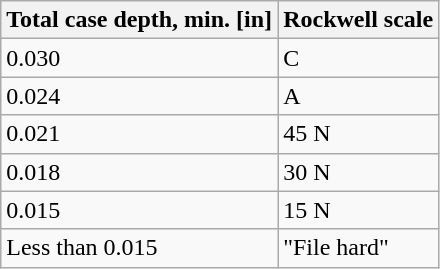<table class="wikitable">
<tr>
<th>Total case depth, min. [in]</th>
<th>Rockwell scale</th>
</tr>
<tr>
<td>0.030</td>
<td>C</td>
</tr>
<tr>
<td>0.024</td>
<td>A</td>
</tr>
<tr>
<td>0.021</td>
<td>45 N</td>
</tr>
<tr>
<td>0.018</td>
<td>30 N</td>
</tr>
<tr>
<td>0.015</td>
<td>15 N</td>
</tr>
<tr>
<td>Less than 0.015</td>
<td>"File hard"</td>
</tr>
</table>
